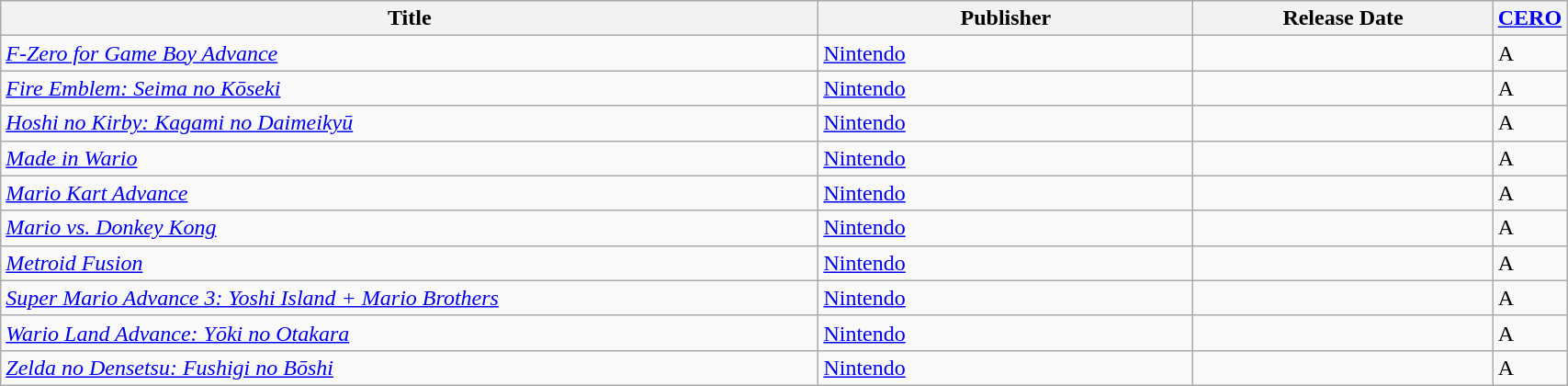<table class="wikitable sortable" style="width:90%">
<tr>
<th width="55%">Title</th>
<th width="25%">Publisher</th>
<th width="20%">Release Date</th>
<th width="10%"><a href='#'>CERO</a></th>
</tr>
<tr>
<td><em><a href='#'>F-Zero for Game Boy Advance</a></em></td>
<td><a href='#'>Nintendo</a></td>
<td></td>
<td>A</td>
</tr>
<tr>
<td><em><a href='#'>Fire Emblem: Seima no Kōseki</a></em></td>
<td><a href='#'>Nintendo</a></td>
<td></td>
<td>A</td>
</tr>
<tr>
<td><em><a href='#'>Hoshi no Kirby: Kagami no Daimeikyū</a></em></td>
<td><a href='#'>Nintendo</a></td>
<td></td>
<td>A</td>
</tr>
<tr>
<td><em><a href='#'>Made in Wario</a></em></td>
<td><a href='#'>Nintendo</a></td>
<td></td>
<td>A</td>
</tr>
<tr>
<td><em><a href='#'>Mario Kart Advance</a></em></td>
<td><a href='#'>Nintendo</a></td>
<td></td>
<td>A</td>
</tr>
<tr>
<td><em><a href='#'>Mario vs. Donkey Kong</a></em></td>
<td><a href='#'>Nintendo</a></td>
<td></td>
<td>A</td>
</tr>
<tr>
<td><em><a href='#'>Metroid Fusion</a></em></td>
<td><a href='#'>Nintendo</a></td>
<td></td>
<td>A</td>
</tr>
<tr>
<td><em><a href='#'>Super Mario Advance 3: Yoshi Island + Mario Brothers</a></em></td>
<td><a href='#'>Nintendo</a></td>
<td></td>
<td>A</td>
</tr>
<tr>
<td><em><a href='#'>Wario Land Advance: Yōki no Otakara</a></em></td>
<td><a href='#'>Nintendo</a></td>
<td></td>
<td>A</td>
</tr>
<tr>
<td><em><a href='#'>Zelda no Densetsu: Fushigi no Bōshi</a></em></td>
<td><a href='#'>Nintendo</a></td>
<td></td>
<td>A</td>
</tr>
</table>
